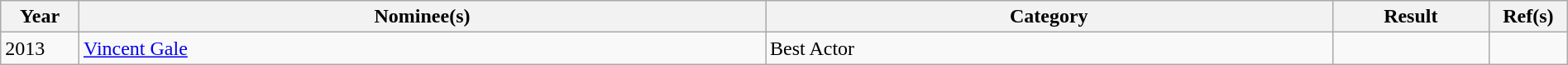<table class="wikitable" width=100%>
<tr>
<th width=5%>Year</th>
<th>Nominee(s)</th>
<th>Category</th>
<th width=10%>Result</th>
<th width=5%>Ref(s)</th>
</tr>
<tr>
<td>2013</td>
<td><a href='#'>Vincent Gale</a></td>
<td>Best Actor</td>
<td></td>
<td></td>
</tr>
</table>
